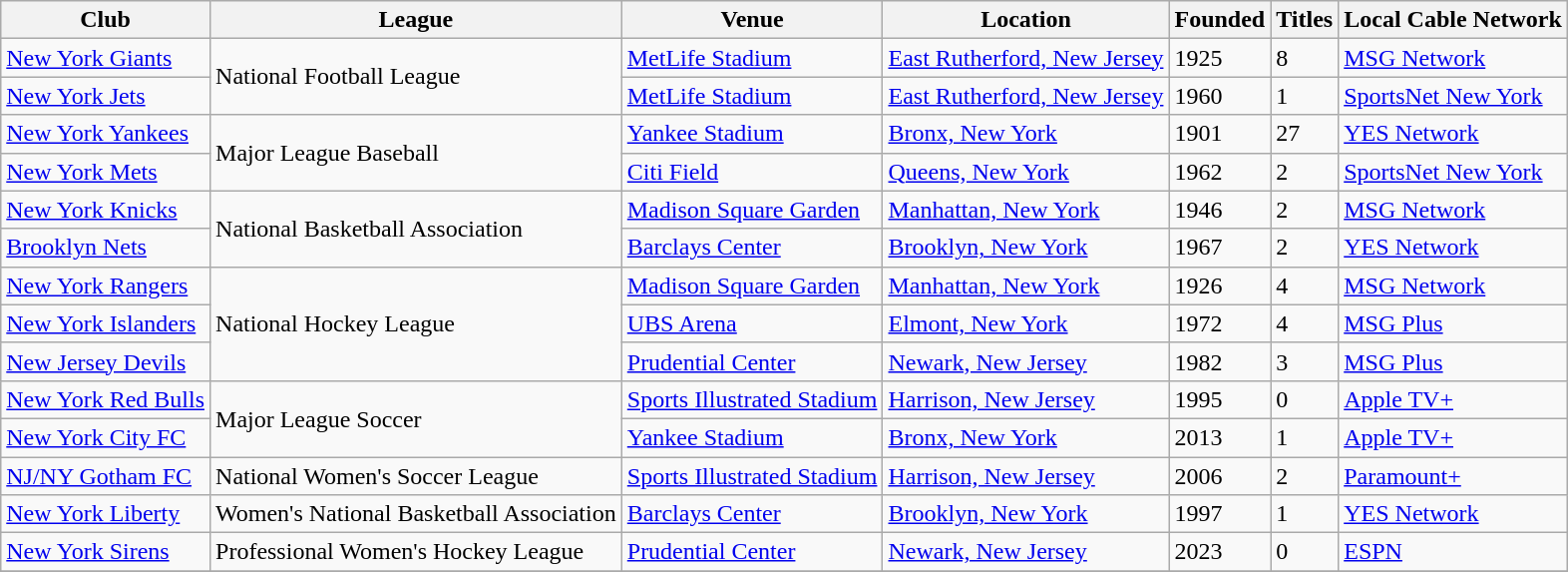<table class="wikitable sortable">
<tr>
<th scope="col">Club</th>
<th scope="col">League</th>
<th scope="col">Venue</th>
<th scope="col">Location</th>
<th scope="col">Founded</th>
<th scope="col">Titles</th>
<th scope="col">Local Cable Network</th>
</tr>
<tr>
<td><a href='#'>New York Giants</a></td>
<td rowspan=2>National Football League</td>
<td><a href='#'>MetLife Stadium</a></td>
<td><a href='#'>East Rutherford, New Jersey</a></td>
<td>1925</td>
<td>8</td>
<td><a href='#'>MSG Network</a></td>
</tr>
<tr>
<td><a href='#'>New York Jets</a></td>
<td><a href='#'>MetLife Stadium</a></td>
<td><a href='#'>East Rutherford, New Jersey</a></td>
<td>1960</td>
<td>1</td>
<td><a href='#'>SportsNet New York</a></td>
</tr>
<tr>
<td><a href='#'>New York Yankees</a></td>
<td rowspan=2>Major League Baseball</td>
<td><a href='#'>Yankee Stadium</a></td>
<td><a href='#'>Bronx, New York</a></td>
<td>1901</td>
<td>27</td>
<td><a href='#'>YES Network</a></td>
</tr>
<tr>
<td><a href='#'>New York Mets</a></td>
<td><a href='#'>Citi Field</a></td>
<td><a href='#'>Queens, New York</a></td>
<td>1962</td>
<td>2</td>
<td><a href='#'>SportsNet New York</a></td>
</tr>
<tr>
<td><a href='#'>New York Knicks</a></td>
<td rowspan=2>National Basketball Association</td>
<td><a href='#'>Madison Square Garden</a></td>
<td><a href='#'>Manhattan, New York</a></td>
<td>1946</td>
<td>2</td>
<td><a href='#'>MSG Network</a></td>
</tr>
<tr>
<td><a href='#'>Brooklyn Nets</a></td>
<td><a href='#'>Barclays Center</a></td>
<td><a href='#'>Brooklyn, New York</a></td>
<td>1967</td>
<td>2</td>
<td><a href='#'>YES Network</a></td>
</tr>
<tr>
<td><a href='#'>New York Rangers</a></td>
<td rowspan=3>National Hockey League</td>
<td><a href='#'>Madison Square Garden</a></td>
<td><a href='#'>Manhattan, New York</a></td>
<td>1926</td>
<td>4</td>
<td><a href='#'>MSG Network</a></td>
</tr>
<tr>
<td><a href='#'>New York Islanders</a></td>
<td><a href='#'>UBS Arena</a></td>
<td><a href='#'>Elmont, New York</a></td>
<td>1972</td>
<td>4</td>
<td><a href='#'>MSG Plus</a></td>
</tr>
<tr>
<td><a href='#'>New Jersey Devils</a></td>
<td><a href='#'>Prudential Center</a></td>
<td><a href='#'>Newark, New Jersey</a></td>
<td>1982</td>
<td>3</td>
<td><a href='#'>MSG Plus</a></td>
</tr>
<tr>
<td><a href='#'>New York Red Bulls</a></td>
<td rowspan=2>Major League Soccer</td>
<td><a href='#'>Sports Illustrated Stadium</a></td>
<td><a href='#'>Harrison, New Jersey</a></td>
<td>1995</td>
<td>0</td>
<td><a href='#'>Apple TV+</a></td>
</tr>
<tr>
<td><a href='#'>New York City FC</a></td>
<td><a href='#'>Yankee Stadium</a></td>
<td><a href='#'>Bronx, New York</a></td>
<td>2013</td>
<td>1</td>
<td><a href='#'>Apple TV+</a></td>
</tr>
<tr>
<td><a href='#'>NJ/NY Gotham FC</a></td>
<td>National Women's Soccer League</td>
<td><a href='#'>Sports Illustrated Stadium</a></td>
<td><a href='#'>Harrison, New Jersey</a></td>
<td>2006</td>
<td>2</td>
<td><a href='#'>Paramount+</a></td>
</tr>
<tr>
<td><a href='#'>New York Liberty</a></td>
<td>Women's National Basketball Association</td>
<td><a href='#'>Barclays Center</a></td>
<td><a href='#'>Brooklyn, New York</a></td>
<td>1997</td>
<td>1</td>
<td><a href='#'>YES Network</a></td>
</tr>
<tr>
<td><a href='#'>New York Sirens</a></td>
<td>Professional Women's Hockey League</td>
<td><a href='#'>Prudential Center</a></td>
<td><a href='#'>Newark, New Jersey</a></td>
<td>2023</td>
<td>0</td>
<td><a href='#'>ESPN</a></td>
</tr>
<tr>
</tr>
</table>
